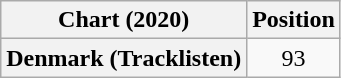<table class="wikitable plainrowheaders" style="text-align:center">
<tr>
<th scope="col">Chart (2020)</th>
<th scope="col">Position</th>
</tr>
<tr>
<th scope="row">Denmark (Tracklisten)</th>
<td>93</td>
</tr>
</table>
